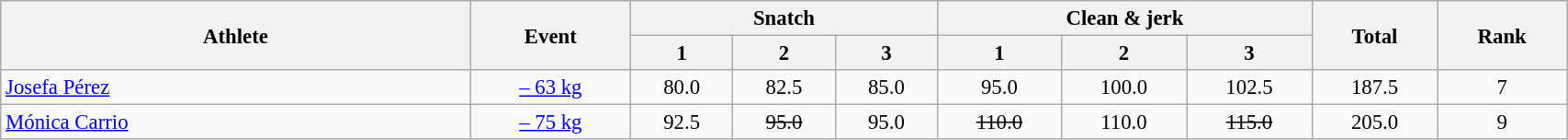<table class=wikitable style="font-size:95%" width="90%">
<tr>
<th rowspan="2">Athlete</th>
<th rowspan="2">Event</th>
<th colspan="3">Snatch</th>
<th colspan="3">Clean & jerk</th>
<th rowspan="2">Total</th>
<th rowspan="2">Rank</th>
</tr>
<tr>
<th>1</th>
<th>2</th>
<th>3</th>
<th>1</th>
<th>2</th>
<th>3</th>
</tr>
<tr>
<td width=30%><a href='#'>Josefa Pérez</a></td>
<td align=center><a href='#'>– 63 kg</a></td>
<td align=center>80.0</td>
<td align=center>82.5</td>
<td align=center>85.0</td>
<td align=center>95.0</td>
<td align=center>100.0</td>
<td align=center>102.5</td>
<td align=center>187.5</td>
<td align=center>7</td>
</tr>
<tr>
<td width=30%><a href='#'>Mónica Carrio</a></td>
<td align=center><a href='#'>– 75 kg</a></td>
<td align=center>92.5</td>
<td align=center><s>95.0</s></td>
<td align=center>95.0</td>
<td align=center><s>110.0</s></td>
<td align=center>110.0</td>
<td align=center><s>115.0</s></td>
<td align=center>205.0</td>
<td align=center>9</td>
</tr>
</table>
